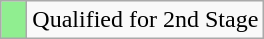<table class="wikitable">
<tr>
<td width=10px bgcolor=#90EE90></td>
<td>Qualified for 2nd Stage</td>
</tr>
</table>
